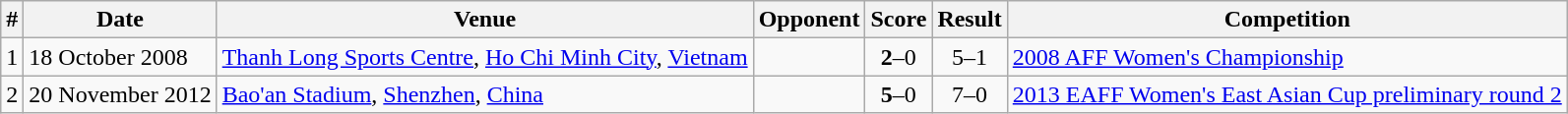<table class="wikitable" style=font-size:100%>
<tr>
<th>#</th>
<th>Date</th>
<th>Venue</th>
<th>Opponent</th>
<th>Score</th>
<th>Result</th>
<th>Competition</th>
</tr>
<tr>
<td>1</td>
<td>18 October 2008</td>
<td><a href='#'>Thanh Long Sports Centre</a>, <a href='#'>Ho Chi Minh City</a>, <a href='#'>Vietnam</a></td>
<td></td>
<td align=center><strong>2</strong>–0</td>
<td align=center>5–1</td>
<td><a href='#'>2008 AFF Women's Championship</a></td>
</tr>
<tr>
<td>2</td>
<td>20 November 2012</td>
<td><a href='#'>Bao'an Stadium</a>, <a href='#'>Shenzhen</a>, <a href='#'>China</a></td>
<td></td>
<td align=center><strong>5</strong>–0</td>
<td align=center>7–0</td>
<td><a href='#'>2013 EAFF Women's East Asian Cup preliminary round 2</a></td>
</tr>
</table>
